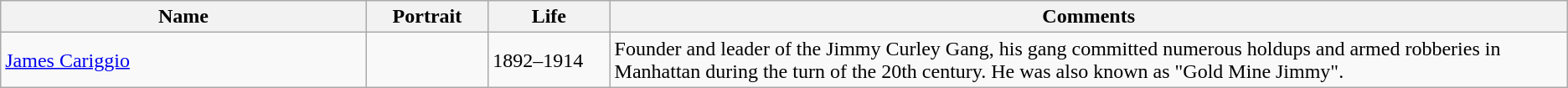<table class=wikitable>
<tr>
<th width="21%">Name</th>
<th width="7%">Portrait</th>
<th width="7%">Life</th>
<th width="55%">Comments</th>
</tr>
<tr>
<td><a href='#'>James Cariggio</a></td>
<td></td>
<td>1892–1914</td>
<td>Founder and leader of the Jimmy Curley Gang, his gang committed numerous holdups and armed robberies in Manhattan during the turn of the 20th century. He was also known as "Gold Mine Jimmy".</td>
</tr>
</table>
